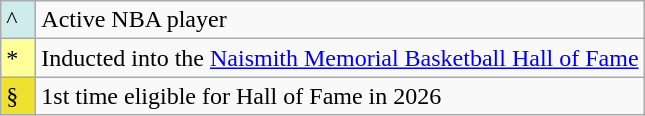<table class="wikitable">
<tr>
<td style="background:#CFECEC; width:1em">^</td>
<td>Active NBA player</td>
</tr>
<tr>
<td style="background:#FFFF99; width:1em">*</td>
<td>Inducted into the <a href='#'>Naismith Memorial Basketball Hall of Fame</a></td>
</tr>
<tr>
<td style="background:#F0E130; width:1em">§</td>
<td>1st time eligible for Hall of Fame in 2026</td>
</tr>
</table>
